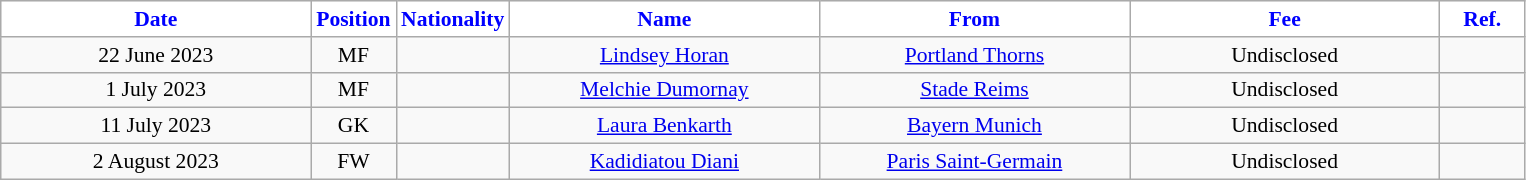<table class="wikitable" style="text-align:center; font-size:90%; ">
<tr>
<th style="background:#FFFFFF; color:blue; width:200px;">Date</th>
<th style="background:#FFFFFF; color:blue; width:50px;">Position</th>
<th style="background:#FFFFFF; color:blue; width:50px;">Nationality</th>
<th style="background:#FFFFFF; color:blue; width:200px;">Name</th>
<th style="background:#FFFFFF; color:blue; width:200px;">From</th>
<th style="background:#FFFFFF; color:blue; width:200px;">Fee</th>
<th style="background:#FFFFFF; color:blue; width:50px;">Ref.</th>
</tr>
<tr>
<td>22 June 2023</td>
<td>MF</td>
<td></td>
<td><a href='#'>Lindsey Horan</a></td>
<td><a href='#'>Portland Thorns</a></td>
<td>Undisclosed</td>
<td></td>
</tr>
<tr>
<td>1 July 2023</td>
<td>MF</td>
<td></td>
<td><a href='#'>Melchie Dumornay</a></td>
<td><a href='#'>Stade Reims</a></td>
<td>Undisclosed</td>
<td></td>
</tr>
<tr>
<td>11 July 2023</td>
<td>GK</td>
<td></td>
<td><a href='#'>Laura Benkarth</a></td>
<td><a href='#'>Bayern Munich</a></td>
<td>Undisclosed</td>
<td></td>
</tr>
<tr>
<td>2 August 2023</td>
<td>FW</td>
<td></td>
<td><a href='#'>Kadidiatou Diani</a></td>
<td><a href='#'>Paris Saint-Germain</a></td>
<td>Undisclosed</td>
<td></td>
</tr>
</table>
